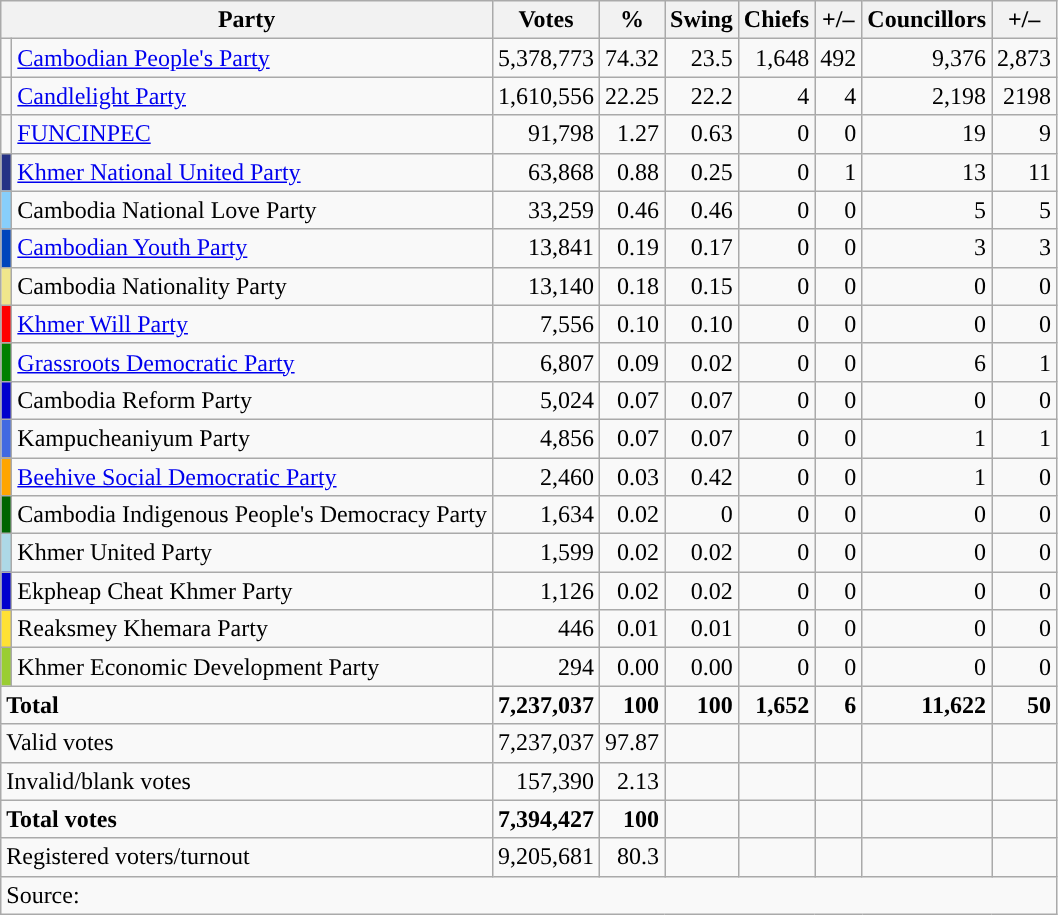<table class=wikitable style=text-align:right>
<tr>
<th colspan=2>Party</th>
<th>Votes</th>
<th>%</th>
<th>Swing</th>
<th>Chiefs</th>
<th>+/–</th>
<th>Councillors</th>
<th>+/–</th>
</tr>
<tr>
<td></td>
<td align=left><a href='#'>Cambodian People's Party</a></td>
<td>5,378,773</td>
<td>74.32</td>
<td>   23.5</td>
<td>1,648</td>
<td> 492</td>
<td>9,376</td>
<td> 2,873</td>
</tr>
<tr>
<td></td>
<td align=left><a href='#'>Candlelight Party</a></td>
<td>1,610,556</td>
<td>22.25</td>
<td>   22.2</td>
<td>4</td>
<td> 4</td>
<td>2,198</td>
<td> 2198</td>
</tr>
<tr>
<td></td>
<td align=left><a href='#'>FUNCINPEC</a></td>
<td>91,798</td>
<td>1.27</td>
<td>  0.63</td>
<td>0</td>
<td>0</td>
<td>19</td>
<td> 9</td>
</tr>
<tr>
<td bgcolor=#253285></td>
<td align=left><a href='#'>Khmer National United Party</a></td>
<td>63,868</td>
<td>0.88</td>
<td>  0.25</td>
<td>0</td>
<td>  1</td>
<td>13</td>
<td> 11</td>
</tr>
<tr>
<td bgcolor=#87CEFA></td>
<td align=left>Cambodia National Love Party</td>
<td>33,259</td>
<td>0.46</td>
<td>   0.46</td>
<td>0</td>
<td>0</td>
<td>5</td>
<td> 5</td>
</tr>
<tr>
<td bgcolor=#0045bc></td>
<td align=left><a href='#'>Cambodian Youth Party</a></td>
<td>13,841</td>
<td>0.19</td>
<td>   0.17</td>
<td>0</td>
<td>0</td>
<td>3</td>
<td> 3</td>
</tr>
<tr>
<td bgcolor=#F0E68C></td>
<td align=left>Cambodia Nationality Party</td>
<td>13,140</td>
<td>0.18</td>
<td>   0.15</td>
<td>0</td>
<td>0</td>
<td>0</td>
<td>0</td>
</tr>
<tr>
<td bgcolor=red></td>
<td align=left><a href='#'>Khmer Will Party</a></td>
<td>7,556</td>
<td>0.10</td>
<td>   0.10</td>
<td>0</td>
<td>0</td>
<td>0</td>
<td>0</td>
</tr>
<tr>
<td bgcolor=green></td>
<td align=left><a href='#'>Grassroots Democratic Party</a></td>
<td>6,807</td>
<td>0.09</td>
<td>   0.02</td>
<td>0</td>
<td>0</td>
<td>6</td>
<td> 1</td>
</tr>
<tr>
<td bgcolor=mediumblue></td>
<td align=left>Cambodia Reform Party</td>
<td>5,024</td>
<td>0.07</td>
<td>   0.07</td>
<td>0</td>
<td>0</td>
<td>0</td>
<td>0</td>
</tr>
<tr>
<td bgcolor=#4169E1></td>
<td align=left>Kampucheaniyum Party</td>
<td>4,856</td>
<td>0.07</td>
<td>   0.07</td>
<td>0</td>
<td>0</td>
<td>1</td>
<td> 1</td>
</tr>
<tr>
<td bgcolor=orange></td>
<td align=left><a href='#'>Beehive Social Democratic Party</a></td>
<td>2,460</td>
<td>0.03</td>
<td>  0.42</td>
<td>0</td>
<td>0</td>
<td>1</td>
<td>0</td>
</tr>
<tr>
<td bgcolor=#006400></td>
<td align=left>Cambodia Indigenous People's Democracy Party</td>
<td>1,634</td>
<td>0.02</td>
<td> 0</td>
<td>0</td>
<td>0</td>
<td>0</td>
<td>0</td>
</tr>
<tr>
<td bgcolor=#ADD8E6></td>
<td align=left>Khmer United Party</td>
<td>1,599</td>
<td>0.02</td>
<td>   0.02</td>
<td>0</td>
<td>0</td>
<td>0</td>
<td>0</td>
</tr>
<tr>
<td bgcolor=#0000cd></td>
<td align=left>Ekpheap Cheat Khmer Party</td>
<td>1,126</td>
<td>0.02</td>
<td>   0.02</td>
<td>0</td>
<td>0</td>
<td>0</td>
<td>0</td>
</tr>
<tr>
<td bgcolor=#ffe135></td>
<td align=left>Reaksmey Khemara Party</td>
<td>446</td>
<td>0.01</td>
<td>   0.01</td>
<td>0</td>
<td>0</td>
<td>0</td>
<td>0</td>
</tr>
<tr>
<td bgcolor=#9acd32></td>
<td align=left>Khmer Economic Development Party</td>
<td>294</td>
<td>0.00</td>
<td>   0.00</td>
<td>0</td>
<td>0</td>
<td>0</td>
<td>0</td>
</tr>
<tr>
<td style="text-align:left;" colspan="2"><strong>Total</strong></td>
<td><strong>7,237,037</strong></td>
<td><strong>100</strong></td>
<td><strong>100</strong></td>
<td><strong>1,652</strong></td>
<td> <strong>6</strong></td>
<td><strong>11,622</strong></td>
<td> <strong>50</strong></td>
</tr>
<tr>
<td style="text-align:left;" colspan="2">Valid votes</td>
<td>7,237,037</td>
<td> 97.87</td>
<td></td>
<td></td>
<td></td>
<td></td>
<td></td>
</tr>
<tr>
<td style="text-align:left;" colspan="2">Invalid/blank votes</td>
<td>157,390</td>
<td> 2.13</td>
<td></td>
<td></td>
<td></td>
<td></td>
<td></td>
</tr>
<tr>
<td style="text-align:left;" colspan="2"><strong>Total votes</strong></td>
<td> <strong>7,394,427</strong></td>
<td><strong>100</strong></td>
<td></td>
<td></td>
<td></td>
<td></td>
<td></td>
</tr>
<tr>
<td style="text-align:left;" colspan="2">Registered voters/turnout</td>
<td> 9,205,681</td>
<td> 80.3</td>
<td></td>
<td></td>
<td></td>
<td></td>
<td></td>
</tr>
<tr>
<td style="text-align:left;" colspan="9">Source: </td>
</tr>
</table>
